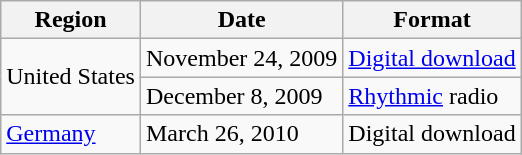<table class="wikitable">
<tr>
<th>Region</th>
<th>Date</th>
<th>Format</th>
</tr>
<tr>
<td rowspan="2">United States</td>
<td>November 24, 2009</td>
<td><a href='#'>Digital download</a></td>
</tr>
<tr>
<td>December 8, 2009</td>
<td><a href='#'>Rhythmic</a> radio</td>
</tr>
<tr>
<td><a href='#'>Germany</a></td>
<td>March 26, 2010</td>
<td>Digital download</td>
</tr>
</table>
